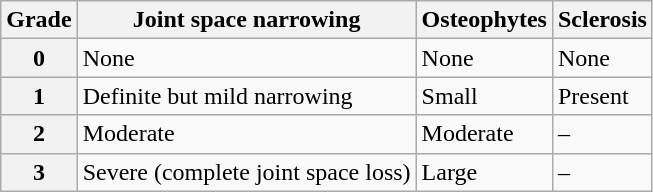<table class="wikitable">
<tr>
<th>Grade</th>
<th>Joint space narrowing</th>
<th>Osteophytes</th>
<th>Sclerosis</th>
</tr>
<tr>
<th>0</th>
<td>None</td>
<td>None</td>
<td>None</td>
</tr>
<tr>
<th>1</th>
<td>Definite but mild narrowing</td>
<td>Small</td>
<td>Present</td>
</tr>
<tr>
<th>2</th>
<td>Moderate</td>
<td>Moderate</td>
<td>–</td>
</tr>
<tr>
<th>3</th>
<td>Severe (complete joint space loss)</td>
<td>Large</td>
<td>–</td>
</tr>
</table>
